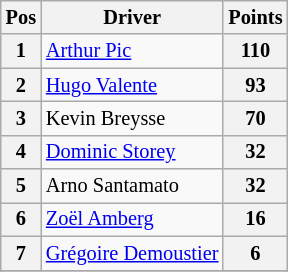<table class="wikitable" style="font-size:85%">
<tr>
<th>Pos</th>
<th>Driver</th>
<th>Points</th>
</tr>
<tr>
<th>1</th>
<td> <a href='#'>Arthur Pic</a></td>
<th>110</th>
</tr>
<tr>
<th>2</th>
<td> <a href='#'>Hugo Valente</a></td>
<th>93</th>
</tr>
<tr>
<th>3</th>
<td> Kevin Breysse</td>
<th>70</th>
</tr>
<tr>
<th>4</th>
<td> <a href='#'>Dominic Storey</a></td>
<th>32</th>
</tr>
<tr>
<th>5</th>
<td> Arno Santamato</td>
<th>32</th>
</tr>
<tr>
<th>6</th>
<td> <a href='#'>Zoël Amberg</a></td>
<th>16</th>
</tr>
<tr>
<th>7</th>
<td> <a href='#'>Grégoire Demoustier</a></td>
<th>6</th>
</tr>
<tr>
</tr>
</table>
